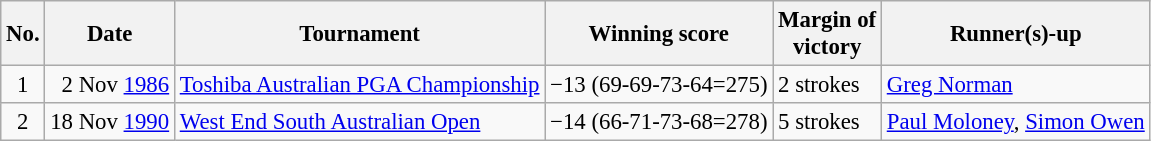<table class="wikitable" style="font-size:95%;">
<tr>
<th>No.</th>
<th>Date</th>
<th>Tournament</th>
<th>Winning score</th>
<th>Margin of<br>victory</th>
<th>Runner(s)-up</th>
</tr>
<tr>
<td align=center>1</td>
<td align=right>2 Nov <a href='#'>1986</a></td>
<td><a href='#'>Toshiba Australian PGA Championship</a></td>
<td>−13 (69-69-73-64=275)</td>
<td>2 strokes</td>
<td> <a href='#'>Greg Norman</a></td>
</tr>
<tr>
<td align=center>2</td>
<td align=right>18 Nov <a href='#'>1990</a></td>
<td><a href='#'>West End South Australian Open</a></td>
<td>−14 (66-71-73-68=278)</td>
<td>5 strokes</td>
<td> <a href='#'>Paul Moloney</a>,  <a href='#'>Simon Owen</a></td>
</tr>
</table>
